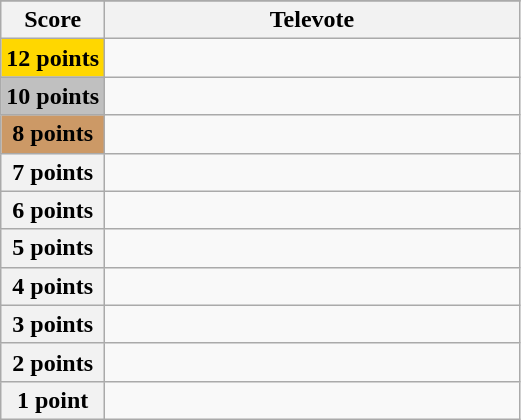<table class="wikitable">
<tr>
</tr>
<tr>
<th scope="col" width="20%">Score</th>
<th scope="col" width="80%">Televote</th>
</tr>
<tr>
<th scope="row" style="background:gold">12 points</th>
<td></td>
</tr>
<tr>
<th scope="row" style="background:silver">10 points</th>
<td></td>
</tr>
<tr>
<th scope="row" style="background:#CC9966">8 points</th>
<td></td>
</tr>
<tr>
<th scope="row">7 points</th>
<td></td>
</tr>
<tr>
<th scope="row">6 points</th>
<td></td>
</tr>
<tr>
<th scope="row">5 points</th>
<td></td>
</tr>
<tr>
<th scope="row">4 points</th>
<td></td>
</tr>
<tr>
<th scope="row">3 points</th>
<td></td>
</tr>
<tr>
<th scope="row">2 points</th>
<td></td>
</tr>
<tr>
<th scope="row">1 point</th>
<td></td>
</tr>
</table>
